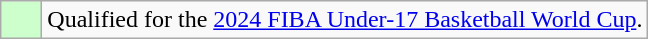<table class="wikitable">
<tr>
<td width=20px bgcolor="#ccffcc"></td>
<td>Qualified for the <a href='#'>2024 FIBA Under-17 Basketball World Cup</a>.</td>
</tr>
</table>
